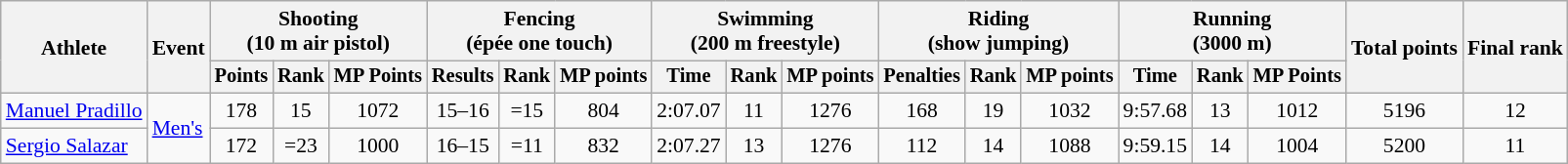<table class="wikitable" style="font-size:90%">
<tr>
<th rowspan="2">Athlete</th>
<th rowspan="2">Event</th>
<th colspan=3>Shooting<br><span>(10 m air pistol)</span></th>
<th colspan=3>Fencing<br><span>(épée one touch)</span></th>
<th colspan=3>Swimming<br><span>(200 m freestyle)</span></th>
<th colspan=3>Riding<br><span>(show jumping)</span></th>
<th colspan=3>Running<br><span>(3000 m)</span></th>
<th rowspan=2>Total points</th>
<th rowspan=2>Final rank</th>
</tr>
<tr style="font-size:95%">
<th>Points</th>
<th>Rank</th>
<th>MP Points</th>
<th>Results</th>
<th>Rank</th>
<th>MP points</th>
<th>Time</th>
<th>Rank</th>
<th>MP points</th>
<th>Penalties</th>
<th>Rank</th>
<th>MP points</th>
<th>Time</th>
<th>Rank</th>
<th>MP Points</th>
</tr>
<tr align=center>
<td align=left><a href='#'>Manuel Pradillo</a></td>
<td align=left rowspan=2><a href='#'>Men's</a></td>
<td>178</td>
<td>15</td>
<td>1072</td>
<td>15–16</td>
<td>=15</td>
<td>804</td>
<td>2:07.07</td>
<td>11</td>
<td>1276</td>
<td>168</td>
<td>19</td>
<td>1032</td>
<td>9:57.68</td>
<td>13</td>
<td>1012</td>
<td>5196</td>
<td>12</td>
</tr>
<tr align=center>
<td align=left><a href='#'>Sergio Salazar</a></td>
<td>172</td>
<td>=23</td>
<td>1000</td>
<td>16–15</td>
<td>=11</td>
<td>832</td>
<td>2:07.27</td>
<td>13</td>
<td>1276</td>
<td>112</td>
<td>14</td>
<td>1088</td>
<td>9:59.15</td>
<td>14</td>
<td>1004</td>
<td>5200</td>
<td>11</td>
</tr>
</table>
